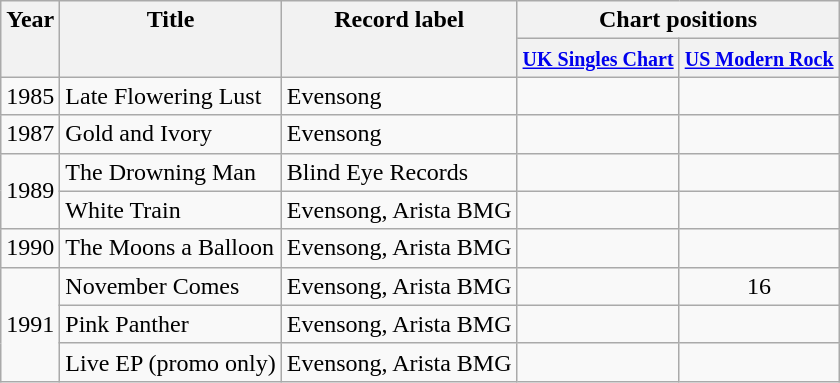<table class="wikitable">
<tr>
<th valign="top" rowspan="2">Year</th>
<th valign="top" rowspan="2">Title</th>
<th valign="top" rowspan="2">Record label</th>
<th valign="top" colspan="2"><strong>Chart positions</strong></th>
</tr>
<tr>
<th valign="top"><small><a href='#'>UK Singles Chart</a></small></th>
<th valign="top"><small><a href='#'>US Modern Rock</a></small></th>
</tr>
<tr>
<td align="center">1985</td>
<td align="left">Late Flowering Lust</td>
<td align="left">Evensong</td>
<td align="center"></td>
<td align="center"></td>
</tr>
<tr>
<td align="center">1987</td>
<td align="left">Gold and Ivory</td>
<td align="left">Evensong</td>
<td align="center"></td>
<td align="center"></td>
</tr>
<tr>
<td align="center" rowspan="2">1989</td>
<td align="left">The Drowning Man</td>
<td align="left">Blind Eye Records</td>
<td align="center"></td>
<td align="center"></td>
</tr>
<tr>
<td align="left">White Train</td>
<td align="left">Evensong, Arista BMG</td>
<td align="center"></td>
<td align="center"></td>
</tr>
<tr>
<td align="center" rowspan="1">1990</td>
<td align="left">The Moons a Balloon</td>
<td align="left">Evensong, Arista BMG</td>
<td align="center"></td>
<td align="center"></td>
</tr>
<tr>
<td align="center" rowspan="4">1991</td>
<td align="left">November Comes</td>
<td align="left">Evensong, Arista BMG</td>
<td align="center"></td>
<td align="center">16</td>
</tr>
<tr>
<td align="left">Pink Panther</td>
<td align="left">Evensong, Arista BMG</td>
<td align="center"></td>
<td align="center"></td>
</tr>
<tr>
<td align="left">Live EP (promo only)</td>
<td align="left">Evensong, Arista BMG</td>
<td align="center"></td>
<td align="center"></td>
</tr>
</table>
